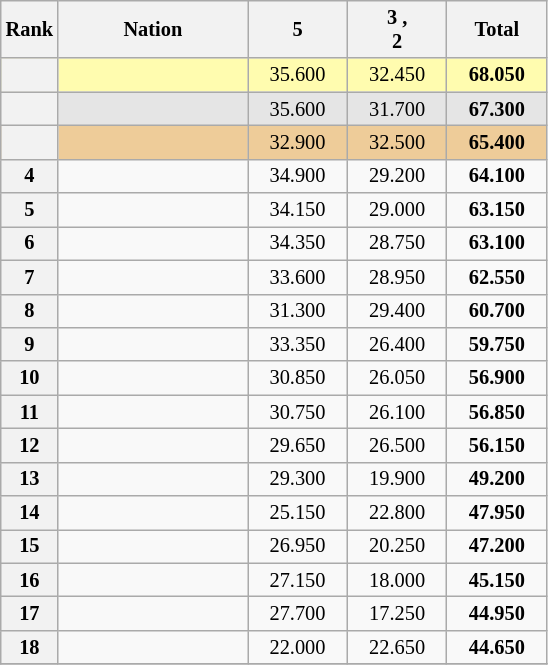<table class="wikitable sortable" style="text-align:center; font-size:85%">
<tr>
<th scope="col" style="width:20px;">Rank</th>
<th scope="col" style="width:120px;">Nation</th>
<th scope="col" style="width:60px;">5 </th>
<th scope="col" style="width:60px;">3 ,<br>2 </th>
<th scope="col" style="width:60px;">Total</th>
</tr>
<tr bgcolor="fffcaf">
<th scope="row"></th>
<td align="left"></td>
<td>35.600</td>
<td>32.450</td>
<td><strong>68.050</strong></td>
</tr>
<tr bgcolor="e5e5e5">
<th scope="row"></th>
<td align="left"></td>
<td>35.600</td>
<td>31.700</td>
<td><strong>67.300</strong></td>
</tr>
<tr bgcolor="eecc99">
<th scope="row"></th>
<td align="left"></td>
<td>32.900</td>
<td>32.500</td>
<td><strong>65.400</strong></td>
</tr>
<tr>
<th scope="row">4</th>
<td align="left"></td>
<td>34.900</td>
<td>29.200</td>
<td><strong>64.100</strong></td>
</tr>
<tr>
<th scope="row">5</th>
<td align="left"></td>
<td>34.150</td>
<td>29.000</td>
<td><strong>63.150</strong></td>
</tr>
<tr>
<th scope="row">6</th>
<td align="left"></td>
<td>34.350</td>
<td>28.750</td>
<td><strong>63.100</strong></td>
</tr>
<tr>
<th scope="row">7</th>
<td align="left"></td>
<td>33.600</td>
<td>28.950</td>
<td><strong>62.550</strong></td>
</tr>
<tr>
<th scope="row">8</th>
<td align="left"></td>
<td>31.300</td>
<td>29.400</td>
<td><strong>60.700</strong></td>
</tr>
<tr>
<th scope="row">9</th>
<td align="left"></td>
<td>33.350</td>
<td>26.400</td>
<td><strong>59.750</strong></td>
</tr>
<tr>
<th scope="row">10</th>
<td align="left"></td>
<td>30.850</td>
<td>26.050</td>
<td><strong>56.900</strong></td>
</tr>
<tr>
<th scope="row">11</th>
<td align="left"></td>
<td>30.750</td>
<td>26.100</td>
<td><strong>56.850</strong></td>
</tr>
<tr>
<th scope="row">12</th>
<td align="left"></td>
<td>29.650</td>
<td>26.500</td>
<td><strong>56.150</strong></td>
</tr>
<tr>
<th scope="row">13</th>
<td align="left"></td>
<td>29.300</td>
<td>19.900</td>
<td><strong>49.200</strong></td>
</tr>
<tr>
<th scope="row">14</th>
<td align="left"></td>
<td>25.150</td>
<td>22.800</td>
<td><strong>47.950</strong></td>
</tr>
<tr>
<th scope="row">15</th>
<td align="left"></td>
<td>26.950</td>
<td>20.250</td>
<td><strong>47.200</strong></td>
</tr>
<tr>
<th scope="row">16</th>
<td align="left"></td>
<td>27.150</td>
<td>18.000</td>
<td><strong>45.150</strong></td>
</tr>
<tr>
<th scope="row">17</th>
<td align="left"></td>
<td>27.700</td>
<td>17.250</td>
<td><strong>44.950</strong></td>
</tr>
<tr>
<th scope="row">18</th>
<td align="left"></td>
<td>22.000</td>
<td>22.650</td>
<td><strong>44.650</strong></td>
</tr>
<tr>
</tr>
</table>
